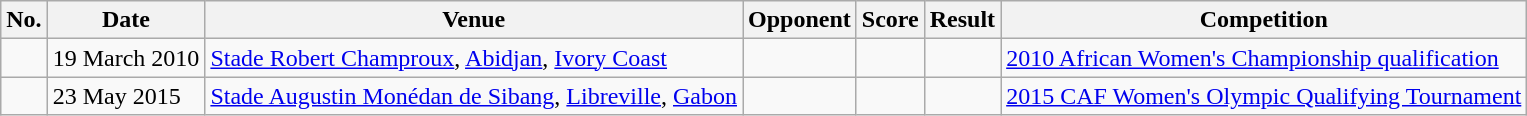<table class="wikitable">
<tr>
<th>No.</th>
<th>Date</th>
<th>Venue</th>
<th>Opponent</th>
<th>Score</th>
<th>Result</th>
<th>Competition</th>
</tr>
<tr>
<td></td>
<td>19 March 2010</td>
<td><a href='#'>Stade Robert Champroux</a>, <a href='#'>Abidjan</a>, <a href='#'>Ivory Coast</a></td>
<td></td>
<td></td>
<td></td>
<td><a href='#'>2010 African Women's Championship qualification</a></td>
</tr>
<tr>
<td></td>
<td>23 May 2015</td>
<td><a href='#'>Stade Augustin Monédan de Sibang</a>, <a href='#'>Libreville</a>, <a href='#'>Gabon</a></td>
<td></td>
<td></td>
<td></td>
<td><a href='#'>2015 CAF Women's Olympic Qualifying Tournament</a></td>
</tr>
</table>
